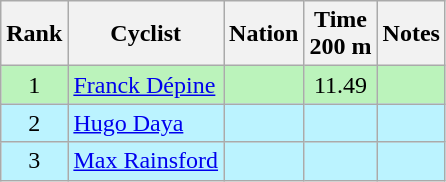<table class="wikitable sortable" style="text-align:center">
<tr>
<th>Rank</th>
<th>Cyclist</th>
<th>Nation</th>
<th>Time<br>200 m</th>
<th>Notes</th>
</tr>
<tr bgcolor=bbf3bb>
<td>1</td>
<td align=left><a href='#'>Franck Dépine</a></td>
<td align=left></td>
<td>11.49</td>
<td></td>
</tr>
<tr bgcolor=bbf3ff>
<td>2</td>
<td align=left><a href='#'>Hugo Daya</a></td>
<td align=left></td>
<td></td>
<td></td>
</tr>
<tr bgcolor=bbf3ff>
<td>3</td>
<td align=left><a href='#'>Max Rainsford</a></td>
<td align=left></td>
<td></td>
<td></td>
</tr>
</table>
